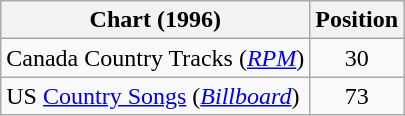<table class="wikitable sortable">
<tr>
<th scope="col">Chart (1996)</th>
<th scope="col">Position</th>
</tr>
<tr>
<td>Canada Country Tracks (<em><a href='#'>RPM</a></em>)</td>
<td align="center">30</td>
</tr>
<tr>
<td>US <a href='#'>Country Songs</a> (<em><a href='#'>Billboard</a></em>)</td>
<td align="center">73</td>
</tr>
</table>
